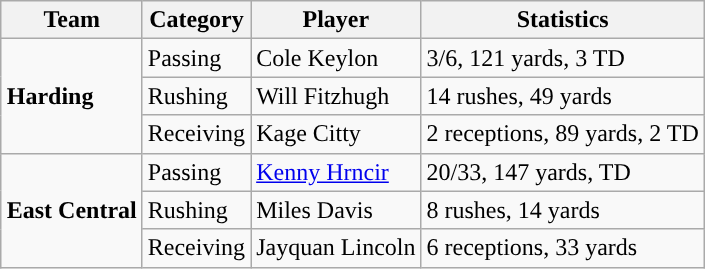<table class="wikitable" style="float: right;">
<tr>
<th>Team</th>
<th>Category</th>
<th>Player</th>
<th>Statistics</th>
</tr>
<tr>
<td rowspan=3><strong>Harding</strong></td>
<td>Passing</td>
<td>Cole Keylon</td>
<td>3/6, 121 yards, 3 TD</td>
</tr>
<tr>
<td>Rushing</td>
<td>Will Fitzhugh</td>
<td>14 rushes, 49 yards</td>
</tr>
<tr>
<td>Receiving</td>
<td>Kage Citty</td>
<td>2 receptions, 89 yards, 2 TD</td>
</tr>
<tr>
<td rowspan=3><strong>East Central</strong></td>
<td>Passing</td>
<td><a href='#'>Kenny Hrncir</a></td>
<td>20/33, 147 yards, TD</td>
</tr>
<tr>
<td>Rushing</td>
<td>Miles Davis</td>
<td>8 rushes, 14 yards</td>
</tr>
<tr>
<td>Receiving</td>
<td>Jayquan Lincoln</td>
<td>6 receptions, 33 yards</td>
</tr>
</table>
